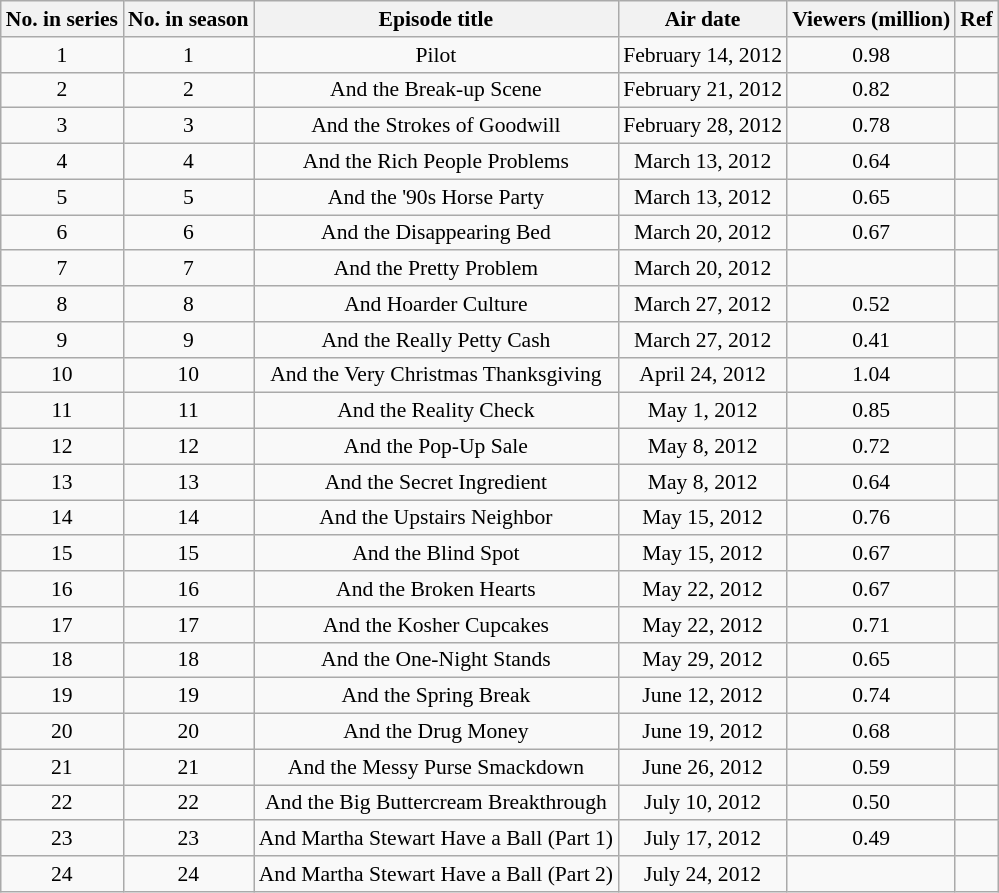<table class="wikitable plainrowheaders" style="font-size:90%; text-align:center;">
<tr>
<th scope="col">No. in series</th>
<th scope="col">No. in season</th>
<th scope="col">Episode title</th>
<th scope="col">Air date</th>
<th scope="col">Viewers (million)</th>
<th scope="col">Ref</th>
</tr>
<tr>
<td scope="row">1</td>
<td>1</td>
<td>Pilot</td>
<td>February 14, 2012</td>
<td>0.98</td>
<td></td>
</tr>
<tr>
<td scope="row">2</td>
<td>2</td>
<td>And the Break-up Scene</td>
<td>February 21, 2012</td>
<td>0.82</td>
<td></td>
</tr>
<tr>
<td scope="row">3</td>
<td>3</td>
<td>And the Strokes of Goodwill</td>
<td>February 28, 2012</td>
<td>0.78</td>
<td></td>
</tr>
<tr>
<td scope="row">4</td>
<td>4</td>
<td>And the Rich People Problems</td>
<td>March 13, 2012</td>
<td>0.64</td>
<td></td>
</tr>
<tr>
<td scope="row">5</td>
<td>5</td>
<td>And the '90s Horse Party</td>
<td>March 13, 2012</td>
<td>0.65</td>
<td></td>
</tr>
<tr>
<td scope="row">6</td>
<td>6</td>
<td>And the Disappearing Bed</td>
<td>March 20, 2012</td>
<td>0.67</td>
<td></td>
</tr>
<tr>
<td scope="row">7</td>
<td>7</td>
<td>And the Pretty Problem</td>
<td>March 20, 2012</td>
<td></td>
<td></td>
</tr>
<tr>
<td scope="row">8</td>
<td>8</td>
<td>And Hoarder Culture</td>
<td>March 27, 2012</td>
<td>0.52</td>
<td></td>
</tr>
<tr>
<td scope="row">9</td>
<td>9</td>
<td>And the Really Petty Cash</td>
<td>March 27, 2012</td>
<td>0.41</td>
<td></td>
</tr>
<tr>
<td scope="row">10</td>
<td>10</td>
<td>And the Very Christmas Thanksgiving</td>
<td>April 24, 2012</td>
<td>1.04</td>
<td></td>
</tr>
<tr>
<td scope="row">11</td>
<td>11</td>
<td>And the Reality Check</td>
<td>May 1, 2012</td>
<td>0.85</td>
<td></td>
</tr>
<tr>
<td scope="row">12</td>
<td>12</td>
<td>And the Pop-Up Sale</td>
<td>May 8, 2012</td>
<td>0.72</td>
<td></td>
</tr>
<tr>
<td scope="row">13</td>
<td>13</td>
<td>And the Secret Ingredient</td>
<td>May 8, 2012</td>
<td>0.64</td>
<td></td>
</tr>
<tr>
<td scope="row">14</td>
<td>14</td>
<td>And the Upstairs Neighbor</td>
<td>May 15, 2012</td>
<td>0.76</td>
<td></td>
</tr>
<tr>
<td scope="row">15</td>
<td>15</td>
<td>And the Blind Spot</td>
<td>May 15, 2012</td>
<td>0.67</td>
<td></td>
</tr>
<tr>
<td scope="row">16</td>
<td>16</td>
<td>And the Broken Hearts</td>
<td>May 22, 2012</td>
<td>0.67</td>
<td></td>
</tr>
<tr>
<td scope="row">17</td>
<td>17</td>
<td>And the Kosher Cupcakes</td>
<td>May 22, 2012</td>
<td>0.71</td>
<td></td>
</tr>
<tr>
<td scope="row">18</td>
<td>18</td>
<td>And the One-Night Stands</td>
<td>May 29, 2012</td>
<td>0.65</td>
<td></td>
</tr>
<tr>
<td scope="row">19</td>
<td>19</td>
<td>And the Spring Break</td>
<td>June 12, 2012</td>
<td>0.74</td>
<td></td>
</tr>
<tr>
<td scope="row">20</td>
<td>20</td>
<td>And the Drug Money</td>
<td>June 19, 2012</td>
<td>0.68</td>
<td></td>
</tr>
<tr>
<td scope="row">21</td>
<td>21</td>
<td>And the Messy Purse Smackdown</td>
<td>June 26, 2012</td>
<td>0.59</td>
<td></td>
</tr>
<tr>
<td scope="row">22</td>
<td>22</td>
<td>And the Big Buttercream Breakthrough</td>
<td>July 10, 2012</td>
<td>0.50</td>
<td></td>
</tr>
<tr>
<td scope="row">23</td>
<td>23</td>
<td>And Martha Stewart Have a Ball (Part 1)</td>
<td>July 17, 2012</td>
<td>0.49</td>
<td></td>
</tr>
<tr>
<td scope="row">24</td>
<td>24</td>
<td>And Martha Stewart Have a Ball (Part 2)</td>
<td>July 24, 2012</td>
<td></td>
<td></td>
</tr>
</table>
